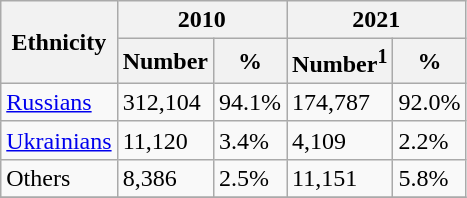<table class="wikitable">
<tr>
<th rowspan="2">Ethnicity</th>
<th colspan="2">2010</th>
<th colspan="2">2021</th>
</tr>
<tr>
<th>Number</th>
<th>%</th>
<th>Number<sup>1</sup></th>
<th>%</th>
</tr>
<tr>
<td><a href='#'>Russians</a></td>
<td>312,104</td>
<td>94.1%</td>
<td>174,787</td>
<td>92.0%</td>
</tr>
<tr>
<td><a href='#'>Ukrainians</a></td>
<td>11,120</td>
<td>3.4%</td>
<td>4,109</td>
<td>2.2%</td>
</tr>
<tr>
<td>Others</td>
<td>8,386</td>
<td>2.5%</td>
<td>11,151</td>
<td>5.8%</td>
</tr>
<tr>
</tr>
</table>
